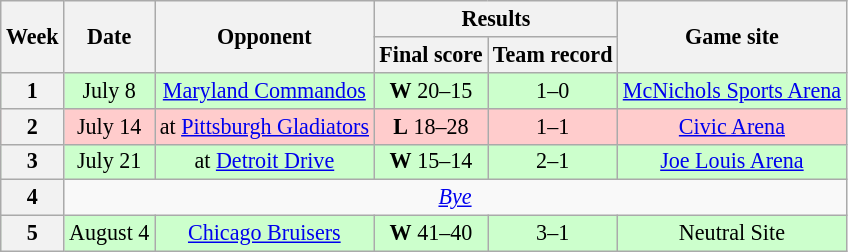<table class="wikitable" style="font-size: 92%;" "align=center">
<tr>
<th rowspan="2">Week</th>
<th rowspan="2">Date</th>
<th rowspan="2">Opponent</th>
<th colspan="2">Results</th>
<th rowspan="2">Game site</th>
</tr>
<tr>
<th>Final score</th>
<th>Team record</th>
</tr>
<tr style="background:#cfc">
<th>1</th>
<td style="text-align:center;">July 8</td>
<td style="text-align:center;"><a href='#'>Maryland Commandos</a></td>
<td style="text-align:center;"><strong>W</strong> 20–15</td>
<td style="text-align:center;">1–0</td>
<td style="text-align:center;"><a href='#'>McNichols Sports Arena</a></td>
</tr>
<tr style="background:#fcc">
<th>2</th>
<td style="text-align:center;">July 14</td>
<td style="text-align:center;">at <a href='#'>Pittsburgh Gladiators</a></td>
<td style="text-align:center;"><strong>L</strong> 18–28</td>
<td style="text-align:center;">1–1</td>
<td style="text-align:center;"><a href='#'>Civic Arena</a></td>
</tr>
<tr style="background:#cfc">
<th>3</th>
<td style="text-align:center;">July 21</td>
<td style="text-align:center;">at <a href='#'>Detroit Drive</a></td>
<td style="text-align:center;"><strong>W</strong> 15–14</td>
<td style="text-align:center;">2–1</td>
<td style="text-align:center;"><a href='#'>Joe Louis Arena</a></td>
</tr>
<tr>
<th>4</th>
<td colspan="8" style="text-align:center;"><em><a href='#'>Bye</a></em></td>
</tr>
<tr style="background:#cfc">
<th>5</th>
<td style="text-align:center;">August 4</td>
<td style="text-align:center;"><a href='#'>Chicago Bruisers</a></td>
<td style="text-align:center;"><strong>W</strong> 41–40</td>
<td style="text-align:center;">3–1</td>
<td style="text-align:center;">Neutral Site</td>
</tr>
</table>
